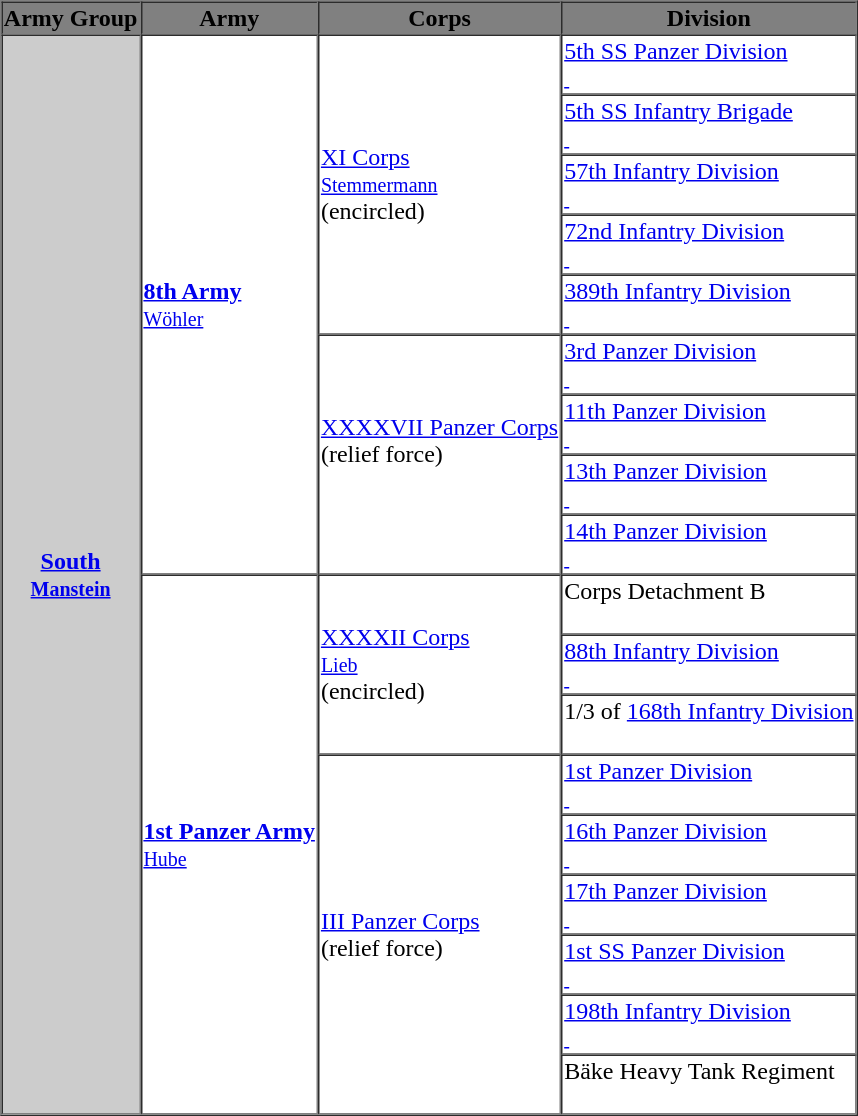<table style="float: right;" border="1" cellpadding="1" cellspacing="0" style="font-size: 85%; border: gray solid 1px; border-collapse: collapse; text-align: center;">
<tr style="background-color:grey; color:black;">
<th>Army Group</th>
<th>Army</th>
<th>Corps</th>
<th>Division</th>
</tr>
<tr>
<th ROWSPAN=18 style="background:#ccc;" style="border-bottom:1px solid gray;"><a href='#'>South</a><br><small><a href='#'>Manstein</a></small></th>
<td ROWSPAN=9><strong><a href='#'>8th Army</a></strong><br><small><a href='#'>Wöhler</a></small></td>
<td ROWSPAN=5><a href='#'>XI Corps</a> <br><small><a href='#'>Stemmermann</a></small> <br>(encircled)</td>
<td><a href='#'>5th SS Panzer Division<br><small> </small></a></td>
</tr>
<tr>
<td><a href='#'>5th SS Infantry Brigade<br><small> </small></a></td>
</tr>
<tr>
<td><a href='#'>57th Infantry Division<br><small> </small></a></td>
</tr>
<tr>
<td><a href='#'>72nd Infantry Division<br><small> </small></a></td>
</tr>
<tr>
<td><a href='#'>389th Infantry Division<br><small> </small></a></td>
</tr>
<tr>
<td ROWSPAN=4><a href='#'>XXXXVII Panzer Corps</a><br>(relief force)<br><small> </small></td>
<td><a href='#'>3rd Panzer Division<br><small> </small></a></td>
</tr>
<tr>
<td><a href='#'>11th Panzer Division<br><small> </small></a></td>
</tr>
<tr>
<td><a href='#'>13th Panzer Division<br><small> </small></a></td>
</tr>
<tr>
<td><a href='#'>14th Panzer Division<br><small> </small></a></td>
</tr>
<tr>
<td ROWSPAN=9><strong><a href='#'>1st Panzer Army</a></strong><br><small><a href='#'>Hube</a></small></td>
<td ROWSPAN=3><a href='#'>XXXXII Corps</a> <br><small><a href='#'>Lieb</a></small> <br>(encircled)</td>
<td>Corps Detachment B<br><small> </small></td>
</tr>
<tr>
<td><a href='#'>88th Infantry Division<br><small> </small></a></td>
</tr>
<tr>
<td>1/3 of <a href='#'>168th Infantry Division</a><br><small> </small></td>
</tr>
<tr>
<td ROWSPAN=6><a href='#'>III Panzer Corps</a><br>(relief force)<br></td>
<td><a href='#'>1st Panzer Division<br><small> </small></a></td>
</tr>
<tr>
<td><a href='#'>16th Panzer Division<br><small> </small></a></td>
</tr>
<tr>
<td><a href='#'>17th Panzer Division<br><small> </small></a></td>
</tr>
<tr>
<td><a href='#'>1st SS Panzer Division<br><small> </small></a></td>
</tr>
<tr>
<td><a href='#'>198th Infantry Division<br><small> </small></a></td>
</tr>
<tr>
<td>Bäke Heavy Tank Regiment<br><small> </small></td>
</tr>
<tr>
</tr>
</table>
